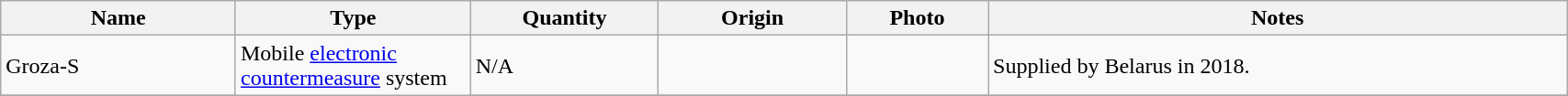<table class="wikitable" style="width:90%;">
<tr>
<th style="width:15%;">Name</th>
<th style="width:15%;">Type</th>
<th style="width:12%;">Quantity</th>
<th style="width:12%;">Origin</th>
<th>Photo</th>
<th>Notes</th>
</tr>
<tr>
<td>Groza-S</td>
<td rowspan="2">Mobile <a href='#'>electronic countermeasure</a> system</td>
<td>N/A</td>
<td></td>
<td></td>
<td>Supplied by Belarus in 2018.</td>
</tr>
<tr>
</tr>
</table>
